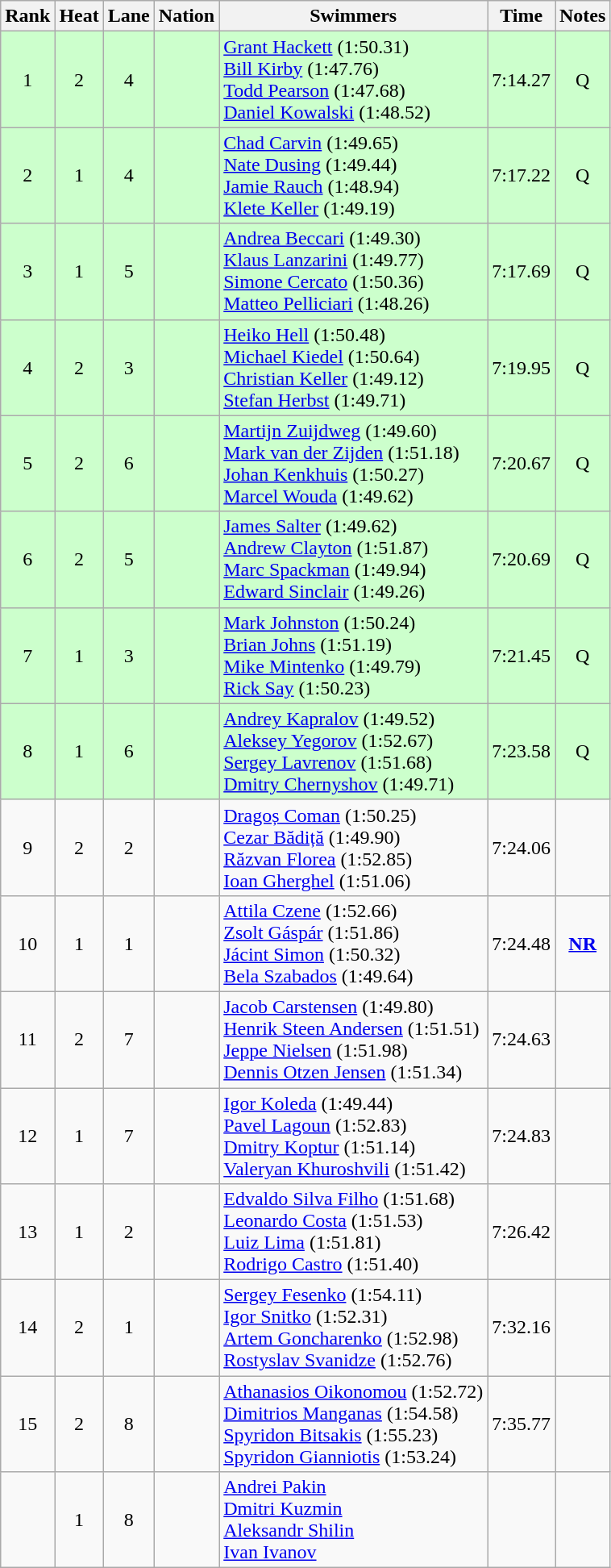<table class="wikitable sortable" style="text-align:center">
<tr>
<th>Rank</th>
<th>Heat</th>
<th>Lane</th>
<th>Nation</th>
<th>Swimmers</th>
<th>Time</th>
<th>Notes</th>
</tr>
<tr bgcolor=#ccffcc>
<td>1</td>
<td>2</td>
<td>4</td>
<td align=left></td>
<td align=left><a href='#'>Grant Hackett</a> (1:50.31)<br><a href='#'>Bill Kirby</a> (1:47.76)<br><a href='#'>Todd Pearson</a> (1:47.68)<br><a href='#'>Daniel Kowalski</a> (1:48.52)</td>
<td>7:14.27</td>
<td>Q</td>
</tr>
<tr bgcolor=#ccffcc>
<td>2</td>
<td>1</td>
<td>4</td>
<td align=left></td>
<td align=left><a href='#'>Chad Carvin</a> (1:49.65)<br><a href='#'>Nate Dusing</a> (1:49.44)<br><a href='#'>Jamie Rauch</a> (1:48.94)<br><a href='#'>Klete Keller</a> (1:49.19)</td>
<td>7:17.22</td>
<td>Q</td>
</tr>
<tr bgcolor=#ccffcc>
<td>3</td>
<td>1</td>
<td>5</td>
<td align=left></td>
<td align=left><a href='#'>Andrea Beccari</a> (1:49.30)<br><a href='#'>Klaus Lanzarini</a> (1:49.77)<br><a href='#'>Simone Cercato</a> (1:50.36)<br><a href='#'>Matteo Pelliciari</a> (1:48.26)</td>
<td>7:17.69</td>
<td>Q</td>
</tr>
<tr bgcolor=#ccffcc>
<td>4</td>
<td>2</td>
<td>3</td>
<td align=left></td>
<td align=left><a href='#'>Heiko Hell</a> (1:50.48)<br><a href='#'>Michael Kiedel</a> (1:50.64)<br><a href='#'>Christian Keller</a> (1:49.12)<br><a href='#'>Stefan Herbst</a> (1:49.71)</td>
<td>7:19.95</td>
<td>Q</td>
</tr>
<tr bgcolor=#ccffcc>
<td>5</td>
<td>2</td>
<td>6</td>
<td align=left></td>
<td align=left><a href='#'>Martijn Zuijdweg</a> (1:49.60)<br><a href='#'>Mark van der Zijden</a> (1:51.18)<br><a href='#'>Johan Kenkhuis</a> (1:50.27)<br><a href='#'>Marcel Wouda</a> (1:49.62)</td>
<td>7:20.67</td>
<td>Q</td>
</tr>
<tr bgcolor=#ccffcc>
<td>6</td>
<td>2</td>
<td>5</td>
<td align=left></td>
<td align=left><a href='#'>James Salter</a> (1:49.62)<br><a href='#'>Andrew Clayton</a> (1:51.87)<br><a href='#'>Marc Spackman</a> (1:49.94)<br><a href='#'>Edward Sinclair</a> (1:49.26)</td>
<td>7:20.69</td>
<td>Q</td>
</tr>
<tr bgcolor=#ccffcc>
<td>7</td>
<td>1</td>
<td>3</td>
<td align=left></td>
<td align=left><a href='#'>Mark Johnston</a> (1:50.24)<br><a href='#'>Brian Johns</a> (1:51.19)<br><a href='#'>Mike Mintenko</a> (1:49.79)<br><a href='#'>Rick Say</a> (1:50.23)</td>
<td>7:21.45</td>
<td>Q</td>
</tr>
<tr bgcolor=#ccffcc>
<td>8</td>
<td>1</td>
<td>6</td>
<td align=left></td>
<td align=left><a href='#'>Andrey Kapralov</a> (1:49.52)<br><a href='#'>Aleksey Yegorov</a> (1:52.67)<br><a href='#'>Sergey Lavrenov</a> (1:51.68)<br><a href='#'>Dmitry Chernyshov</a> (1:49.71)</td>
<td>7:23.58</td>
<td>Q</td>
</tr>
<tr>
<td>9</td>
<td>2</td>
<td>2</td>
<td align=left></td>
<td align=left><a href='#'>Dragoș Coman</a> (1:50.25)<br><a href='#'>Cezar Bădiță</a> (1:49.90)<br><a href='#'>Răzvan Florea</a> (1:52.85)<br><a href='#'>Ioan Gherghel</a> (1:51.06)</td>
<td>7:24.06</td>
<td></td>
</tr>
<tr>
<td>10</td>
<td>1</td>
<td>1</td>
<td align=left></td>
<td align=left><a href='#'>Attila Czene</a> (1:52.66)<br><a href='#'>Zsolt Gáspár</a> (1:51.86)<br><a href='#'>Jácint Simon</a> (1:50.32)<br><a href='#'>Bela Szabados</a> (1:49.64)</td>
<td>7:24.48</td>
<td><strong><a href='#'>NR</a></strong></td>
</tr>
<tr>
<td>11</td>
<td>2</td>
<td>7</td>
<td align=left></td>
<td align=left><a href='#'>Jacob Carstensen</a> (1:49.80)<br><a href='#'>Henrik Steen Andersen</a> (1:51.51)<br><a href='#'>Jeppe Nielsen</a> (1:51.98)<br><a href='#'>Dennis Otzen Jensen</a> (1:51.34)</td>
<td>7:24.63</td>
<td></td>
</tr>
<tr>
<td>12</td>
<td>1</td>
<td>7</td>
<td align=left></td>
<td align=left><a href='#'>Igor Koleda</a> (1:49.44)<br><a href='#'>Pavel Lagoun</a> (1:52.83)<br><a href='#'>Dmitry Koptur</a> (1:51.14)<br><a href='#'>Valeryan Khuroshvili</a> (1:51.42)</td>
<td>7:24.83</td>
<td></td>
</tr>
<tr>
<td>13</td>
<td>1</td>
<td>2</td>
<td align=left></td>
<td align=left><a href='#'>Edvaldo Silva Filho</a> (1:51.68)<br><a href='#'>Leonardo Costa</a> (1:51.53)<br><a href='#'>Luiz Lima</a> (1:51.81)<br><a href='#'>Rodrigo Castro</a> (1:51.40)</td>
<td>7:26.42</td>
<td></td>
</tr>
<tr>
<td>14</td>
<td>2</td>
<td>1</td>
<td align=left></td>
<td align=left><a href='#'>Sergey Fesenko</a> (1:54.11)<br><a href='#'>Igor Snitko</a> (1:52.31)<br><a href='#'>Artem Goncharenko</a> (1:52.98)<br><a href='#'>Rostyslav Svanidze</a> (1:52.76)</td>
<td>7:32.16</td>
<td></td>
</tr>
<tr>
<td>15</td>
<td>2</td>
<td>8</td>
<td align=left></td>
<td align=left><a href='#'>Athanasios Oikonomou</a> (1:52.72)<br><a href='#'>Dimitrios Manganas</a> (1:54.58)<br><a href='#'>Spyridon Bitsakis</a> (1:55.23)<br><a href='#'>Spyridon Gianniotis</a> (1:53.24)</td>
<td>7:35.77</td>
<td></td>
</tr>
<tr>
<td></td>
<td>1</td>
<td>8</td>
<td align=left></td>
<td align=left><a href='#'>Andrei Pakin</a><br><a href='#'>Dmitri Kuzmin</a><br><a href='#'>Aleksandr Shilin</a><br><a href='#'>Ivan Ivanov</a></td>
<td></td>
<td></td>
</tr>
</table>
